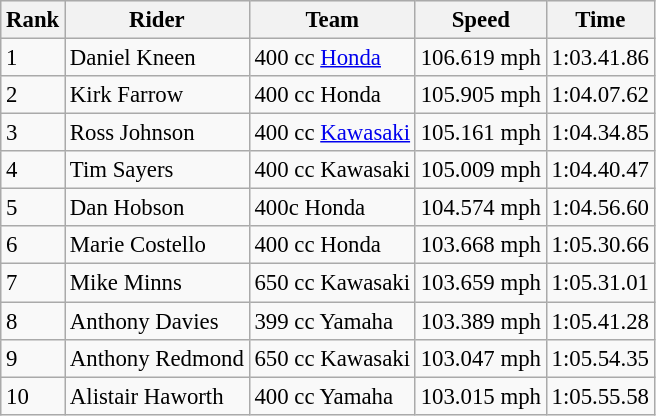<table class="wikitable" style="font-size: 95%;">
<tr style="background:#efefef;">
<th>Rank</th>
<th>Rider</th>
<th>Team</th>
<th>Speed</th>
<th>Time</th>
</tr>
<tr>
<td>1</td>
<td> Daniel Kneen</td>
<td>400 cc <a href='#'>Honda</a></td>
<td>106.619 mph</td>
<td>1:03.41.86</td>
</tr>
<tr>
<td>2</td>
<td> Kirk Farrow</td>
<td>400 cc Honda</td>
<td>105.905 mph</td>
<td>1:04.07.62</td>
</tr>
<tr>
<td>3</td>
<td> Ross Johnson</td>
<td>400 cc <a href='#'>Kawasaki</a></td>
<td>105.161 mph</td>
<td>1:04.34.85</td>
</tr>
<tr>
<td>4</td>
<td> Tim Sayers</td>
<td>400 cc Kawasaki</td>
<td>105.009 mph</td>
<td>1:04.40.47</td>
</tr>
<tr>
<td>5</td>
<td>  Dan Hobson</td>
<td>400c Honda</td>
<td>104.574 mph</td>
<td>1:04.56.60</td>
</tr>
<tr>
<td>6</td>
<td> Marie Costello</td>
<td>400 cc Honda</td>
<td>103.668 mph</td>
<td>1:05.30.66</td>
</tr>
<tr>
<td>7</td>
<td> Mike Minns</td>
<td>650 cc Kawasaki</td>
<td>103.659 mph</td>
<td>1:05.31.01</td>
</tr>
<tr>
<td>8</td>
<td> Anthony Davies</td>
<td>399 cc  Yamaha</td>
<td>103.389 mph</td>
<td>1:05.41.28</td>
</tr>
<tr>
<td>9</td>
<td> Anthony Redmond</td>
<td>650 cc Kawasaki</td>
<td>103.047 mph</td>
<td>1:05.54.35</td>
</tr>
<tr>
<td>10</td>
<td> Alistair Haworth</td>
<td>400 cc Yamaha</td>
<td>103.015 mph</td>
<td>1:05.55.58</td>
</tr>
</table>
